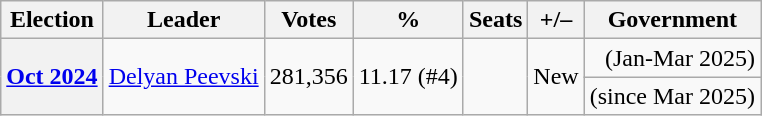<table class="wikitable" style="text-align:right">
<tr>
<th>Election</th>
<th>Leader</th>
<th>Votes</th>
<th>%</th>
<th>Seats</th>
<th>+/–</th>
<th>Government</th>
</tr>
<tr>
<th rowspan="2"><a href='#'>Oct 2024</a></th>
<td rowspan="2" align="left"><a href='#'>Delyan Peevski</a></td>
<td rowspan="2">281,356</td>
<td rowspan="2">11.17 (#4)</td>
<td rowspan="2"></td>
<td rowspan="2">New</td>
<td> (Jan-Mar 2025)</td>
</tr>
<tr>
<td> (since Mar 2025)</td>
</tr>
</table>
